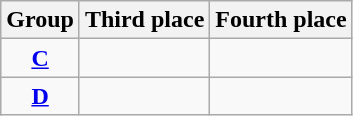<table class="wikitable">
<tr>
<th>Group</th>
<th>Third place</th>
<th>Fourth place</th>
</tr>
<tr>
<td align=center><strong><a href='#'>C</a></strong></td>
<td></td>
<td></td>
</tr>
<tr>
<td align=center><strong><a href='#'>D</a></strong></td>
<td></td>
<td></td>
</tr>
</table>
